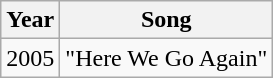<table class="wikitable sortable">
<tr>
<th>Year</th>
<th>Song</th>
</tr>
<tr>
<td style="text-align:center;">2005</td>
<td>"Here We Go Again"</td>
</tr>
</table>
